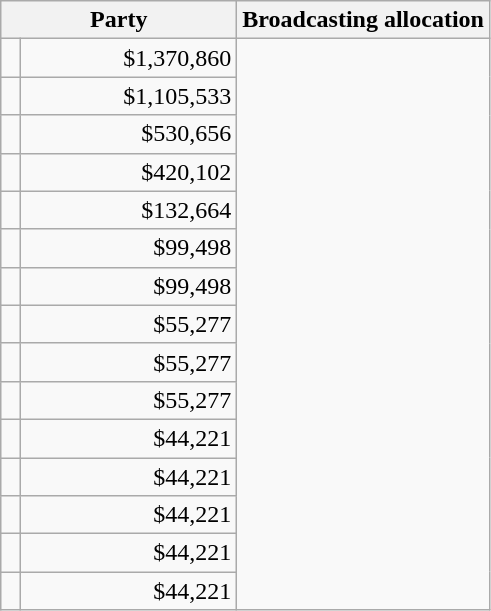<table class="wikitable">
<tr>
<th colspan=2 style="width:150px">Party</th>
<th>Broadcasting allocation</th>
</tr>
<tr>
<td></td>
<td style="text-align:right;">$1,370,860</td>
</tr>
<tr>
<td></td>
<td style="text-align:right;">$1,105,533</td>
</tr>
<tr>
<td></td>
<td style="text-align:right;">$530,656</td>
</tr>
<tr>
<td></td>
<td style="text-align:right;">$420,102</td>
</tr>
<tr>
<td></td>
<td style="text-align:right;">$132,664</td>
</tr>
<tr>
<td></td>
<td style="text-align:right;">$99,498</td>
</tr>
<tr>
<td></td>
<td style="text-align:right;">$99,498</td>
</tr>
<tr>
<td></td>
<td style="text-align:right;">$55,277</td>
</tr>
<tr>
<td></td>
<td style="text-align:right;">$55,277</td>
</tr>
<tr>
<td></td>
<td style="text-align:right;">$55,277</td>
</tr>
<tr>
<td></td>
<td style="text-align:right;">$44,221</td>
</tr>
<tr>
<td></td>
<td style="text-align:right;">$44,221</td>
</tr>
<tr>
<td></td>
<td style="text-align:right;">$44,221</td>
</tr>
<tr>
<td></td>
<td style="text-align:right;">$44,221</td>
</tr>
<tr>
<td></td>
<td style="text-align:right;">$44,221</td>
</tr>
</table>
